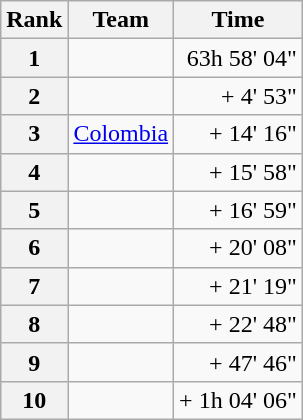<table class="wikitable">
<tr>
<th scope="col">Rank</th>
<th scope="col">Team</th>
<th scope="col">Time</th>
</tr>
<tr>
<th scope="row">1</th>
<td> </td>
<td align="right">63h 58' 04"</td>
</tr>
<tr>
<th scope="row">2</th>
<td> </td>
<td align="right">+ 4' 53"</td>
</tr>
<tr>
<th scope="row">3</th>
<td> <a href='#'>Colombia</a></td>
<td align="right">+ 14' 16"</td>
</tr>
<tr>
<th scope="row">4</th>
<td> </td>
<td align="right">+ 15' 58"</td>
</tr>
<tr>
<th scope="row">5</th>
<td> </td>
<td align="right">+ 16' 59"</td>
</tr>
<tr>
<th scope="row">6</th>
<td> </td>
<td align="right">+ 20' 08"</td>
</tr>
<tr>
<th scope="row">7</th>
<td> </td>
<td align="right">+ 21' 19"</td>
</tr>
<tr>
<th scope="row">8</th>
<td> </td>
<td align="right">+ 22' 48"</td>
</tr>
<tr>
<th scope="row">9</th>
<td> </td>
<td align="right">+ 47' 46"</td>
</tr>
<tr>
<th scope="row">10</th>
<td> </td>
<td align="right">+ 1h 04' 06"</td>
</tr>
</table>
